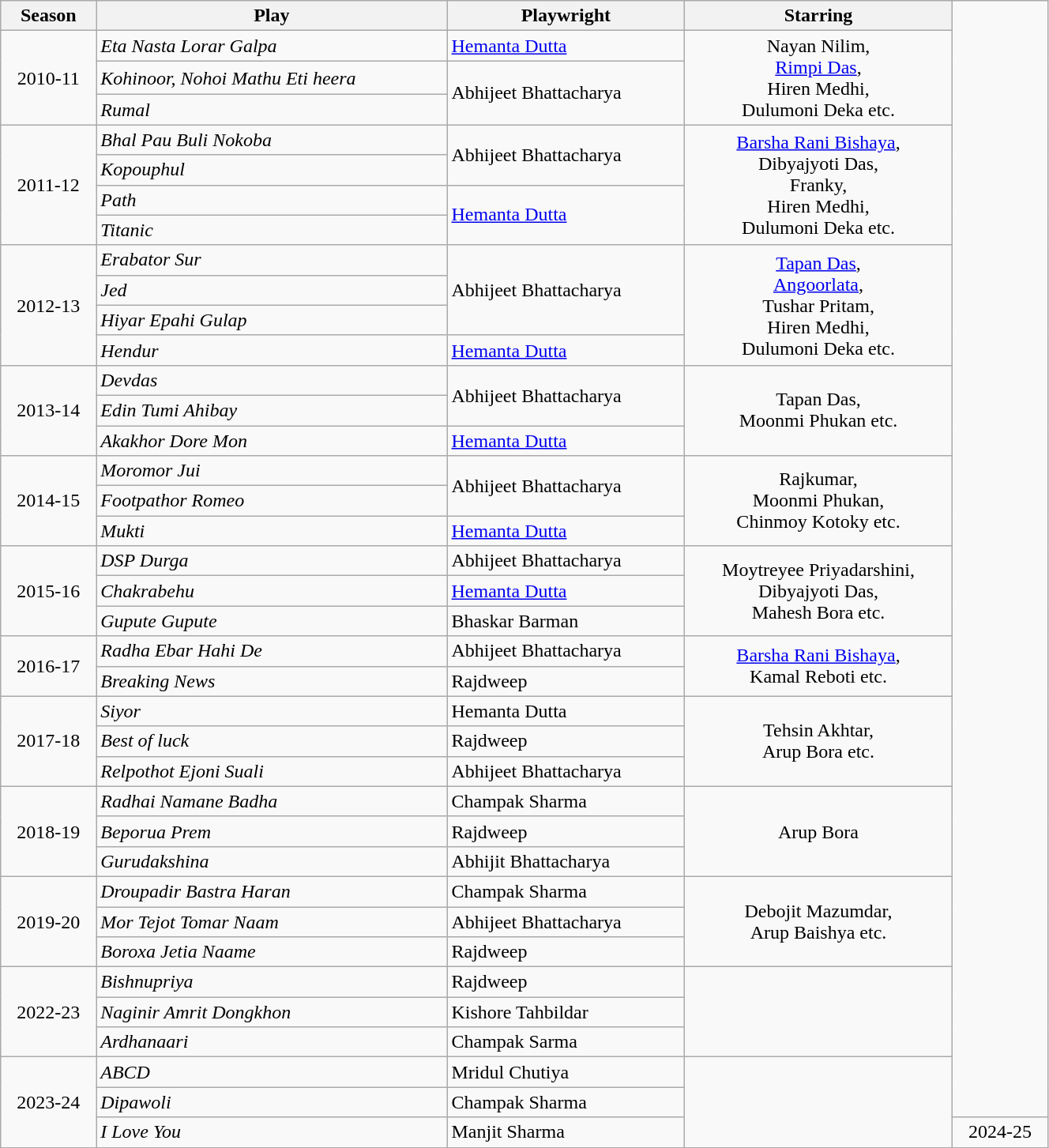<table class="wikitable" style="width:70%;">
<tr>
<th>Season</th>
<th>Play</th>
<th>Playwright</th>
<th>Starring</th>
</tr>
<tr>
<td rowspan="3" style="text-align:center;">2010-11</td>
<td><em>Eta Nasta Lorar Galpa</em></td>
<td><a href='#'>Hemanta Dutta</a></td>
<td rowspan="3" style="text-align:center;">Nayan Nilim,<br> <a href='#'>Rimpi Das</a>,<br> Hiren Medhi,<br> Dulumoni Deka etc.</td>
</tr>
<tr>
<td><em>Kohinoor, Nohoi Mathu Eti heera</em></td>
<td rowspan="2">Abhijeet Bhattacharya</td>
</tr>
<tr>
<td><em>Rumal</em></td>
</tr>
<tr>
<td rowspan="4" style="text-align:center;">2011-12</td>
<td><em>Bhal Pau Buli Nokoba</em></td>
<td rowspan="2">Abhijeet Bhattacharya</td>
<td rowspan="4" style="text-align:center;"><a href='#'>Barsha Rani Bishaya</a>,<br> Dibyajyoti Das,<br> Franky,<br>Hiren Medhi,<br> Dulumoni Deka etc.</td>
</tr>
<tr>
<td><em>Kopouphul</em></td>
</tr>
<tr>
<td><em>Path</em></td>
<td rowspan="2"><a href='#'>Hemanta Dutta</a></td>
</tr>
<tr>
<td><em>Titanic</em></td>
</tr>
<tr>
<td rowspan="4" style="text-align:center;">2012-13</td>
<td><em>Erabator Sur</em></td>
<td rowspan="3">Abhijeet Bhattacharya</td>
<td rowspan="4" style="text-align:center;"><a href='#'>Tapan Das</a>,<br> <a href='#'>Angoorlata</a>,<br> Tushar Pritam,<br>Hiren Medhi,<br> Dulumoni Deka etc.</td>
</tr>
<tr>
<td><em>Jed</em></td>
</tr>
<tr>
<td><em>Hiyar Epahi Gulap</em></td>
</tr>
<tr>
<td><em>Hendur</em></td>
<td><a href='#'>Hemanta Dutta</a></td>
</tr>
<tr>
<td rowspan="3" style="text-align:center;">2013-14</td>
<td><em>Devdas</em></td>
<td rowspan="2">Abhijeet Bhattacharya</td>
<td rowspan="3" style="text-align:center;">Tapan Das,<br> Moonmi Phukan etc.</td>
</tr>
<tr>
<td><em>Edin Tumi Ahibay</em></td>
</tr>
<tr>
<td><em>Akakhor Dore Mon</em></td>
<td><a href='#'>Hemanta Dutta</a></td>
</tr>
<tr>
<td rowspan="3" style="text-align:center;">2014-15</td>
<td><em>Moromor Jui</em></td>
<td rowspan="2">Abhijeet Bhattacharya</td>
<td rowspan="3" style="text-align:center;">Rajkumar,<br> Moonmi Phukan,<br>Chinmoy Kotoky etc.</td>
</tr>
<tr>
<td><em>Footpathor Romeo</em></td>
</tr>
<tr>
<td><em>Mukti</em></td>
<td><a href='#'>Hemanta Dutta</a></td>
</tr>
<tr>
<td rowspan="3" style="text-align:center;">2015-16</td>
<td><em>DSP Durga</em></td>
<td>Abhijeet Bhattacharya</td>
<td rowspan="3" style="text-align:center;">Moytreyee Priyadarshini,<br> Dibyajyoti Das,<br>Mahesh Bora etc.</td>
</tr>
<tr>
<td><em>Chakrabehu</em></td>
<td><a href='#'>Hemanta Dutta</a></td>
</tr>
<tr>
<td><em>Gupute Gupute</em></td>
<td>Bhaskar Barman</td>
</tr>
<tr>
<td rowspan="2" style="text-align:center;">2016-17</td>
<td><em>Radha Ebar Hahi De</em></td>
<td>Abhijeet Bhattacharya</td>
<td rowspan="2" style="text-align:center;"><a href='#'>Barsha Rani Bishaya</a>,<br>Kamal Reboti etc.</td>
</tr>
<tr>
<td><em>Breaking News</em></td>
<td>Rajdweep</td>
</tr>
<tr>
<td rowspan="3" style="text-align:center;">2017-18</td>
<td><em>Siyor</em></td>
<td>Hemanta Dutta</td>
<td rowspan="3" style="text-align:center;">Tehsin Akhtar,<br> Arup Bora etc.</td>
</tr>
<tr>
<td><em>Best of luck</em></td>
<td>Rajdweep</td>
</tr>
<tr>
<td><em>Relpothot Ejoni Suali</em></td>
<td>Abhijeet Bhattacharya</td>
</tr>
<tr>
<td rowspan="3" style="text-align:center;">2018-19</td>
<td><em>Radhai Namane Badha</em></td>
<td>Champak Sharma</td>
<td rowspan="3" style="text-align:center;">Arup Bora</td>
</tr>
<tr>
<td><em>Beporua Prem</em></td>
<td>Rajdweep</td>
</tr>
<tr>
<td><em>Gurudakshina</em></td>
<td>Abhijit Bhattacharya</td>
</tr>
<tr>
<td rowspan="3" style="text-align:center;">2019-20</td>
<td><em>Droupadir Bastra Haran</em></td>
<td>Champak Sharma</td>
<td rowspan="3" style="text-align:center;">Debojit Mazumdar,<br> Arup Baishya etc.</td>
</tr>
<tr>
<td><em>Mor Tejot Tomar Naam</em></td>
<td>Abhijeet Bhattacharya</td>
</tr>
<tr>
<td><em>Boroxa Jetia Naame</em></td>
<td>Rajdweep</td>
</tr>
<tr>
<td rowspan="3" style="text-align:center;">2022-23</td>
<td><em>Bishnupriya</em></td>
<td>Rajdweep</td>
<td rowspan="3"></td>
</tr>
<tr>
<td><em>Naginir Amrit Dongkhon</em></td>
<td>Kishore Tahbildar</td>
</tr>
<tr>
<td><em>Ardhanaari</em></td>
<td>Champak Sarma</td>
</tr>
<tr>
<td rowspan="3" style="text-align:center;">2023-24</td>
<td><em>ABCD</em></td>
<td>Mridul Chutiya</td>
<td rowspan="3"></td>
</tr>
<tr>
<td><em>Dipawoli</em></td>
<td>Champak Sharma</td>
</tr>
<tr>
<td><em>I Love You</em></td>
<td>Manjit Sharma</td>
<td rowspan="3" style="text-align:center;">2024-25</td>
</tr>
</table>
